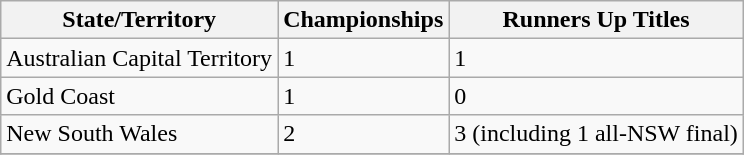<table class="wikitable">
<tr>
<th>State/Territory</th>
<th>Championships</th>
<th>Runners Up Titles</th>
</tr>
<tr>
<td> Australian Capital Territory</td>
<td>1</td>
<td>1</td>
</tr>
<tr>
<td> Gold Coast</td>
<td>1</td>
<td>0</td>
</tr>
<tr>
<td> New South Wales</td>
<td>2</td>
<td>3 (including 1 all-NSW final)</td>
</tr>
<tr>
</tr>
</table>
